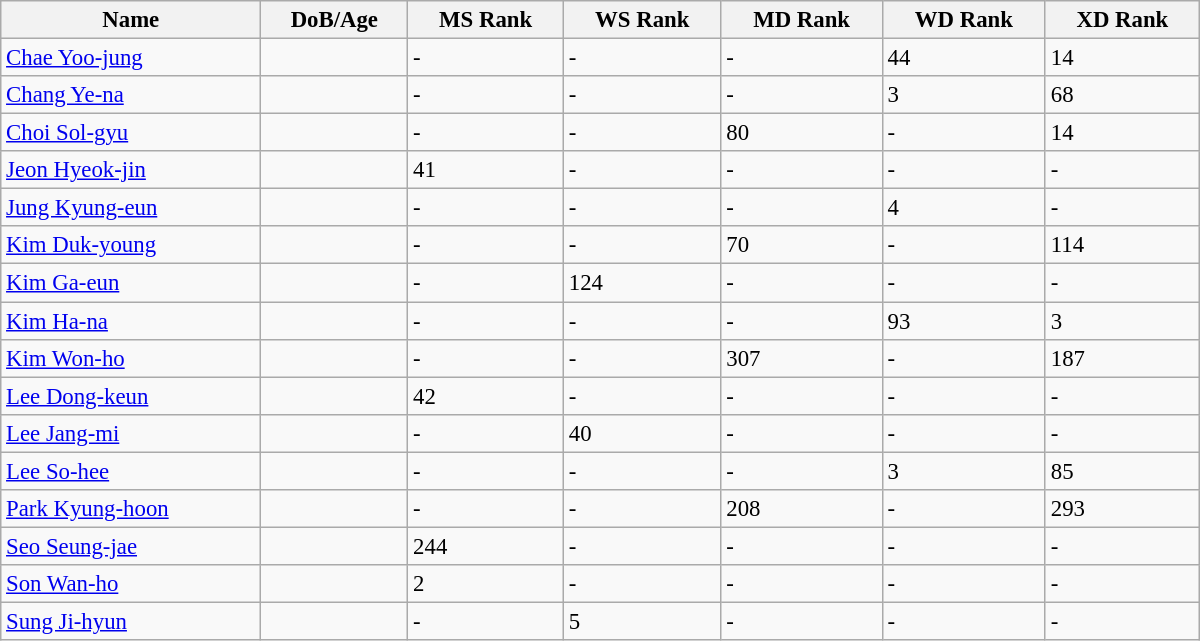<table class="wikitable"  style="width:800px; font-size:95%;">
<tr>
<th align="left">Name</th>
<th align="left">DoB/Age</th>
<th align="left">MS Rank</th>
<th align="left">WS Rank</th>
<th align="left">MD Rank</th>
<th align="left">WD Rank</th>
<th align="left">XD Rank</th>
</tr>
<tr>
<td><a href='#'>Chae Yoo-jung</a></td>
<td></td>
<td>-</td>
<td>-</td>
<td>-</td>
<td>44</td>
<td>14</td>
</tr>
<tr>
<td><a href='#'>Chang Ye-na</a></td>
<td></td>
<td>-</td>
<td>-</td>
<td>-</td>
<td>3</td>
<td>68</td>
</tr>
<tr>
<td><a href='#'>Choi Sol-gyu</a></td>
<td></td>
<td>-</td>
<td>-</td>
<td>80</td>
<td>-</td>
<td>14</td>
</tr>
<tr>
<td><a href='#'>Jeon Hyeok-jin</a></td>
<td></td>
<td>41</td>
<td>-</td>
<td>-</td>
<td>-</td>
<td>-</td>
</tr>
<tr>
<td><a href='#'>Jung Kyung-eun</a></td>
<td></td>
<td>-</td>
<td>-</td>
<td>-</td>
<td>4</td>
<td>-</td>
</tr>
<tr>
<td><a href='#'>Kim Duk-young</a></td>
<td></td>
<td>-</td>
<td>-</td>
<td>70</td>
<td>-</td>
<td>114</td>
</tr>
<tr>
<td><a href='#'>Kim Ga-eun</a></td>
<td></td>
<td>-</td>
<td>124</td>
<td>-</td>
<td>-</td>
<td>-</td>
</tr>
<tr>
<td><a href='#'>Kim Ha-na</a></td>
<td></td>
<td>-</td>
<td>-</td>
<td>-</td>
<td>93</td>
<td>3</td>
</tr>
<tr>
<td><a href='#'>Kim Won-ho</a></td>
<td></td>
<td>-</td>
<td>-</td>
<td>307</td>
<td>-</td>
<td>187</td>
</tr>
<tr>
<td><a href='#'>Lee Dong-keun</a></td>
<td></td>
<td>42</td>
<td>-</td>
<td>-</td>
<td>-</td>
<td>-</td>
</tr>
<tr>
<td><a href='#'>Lee Jang-mi</a></td>
<td></td>
<td>-</td>
<td>40</td>
<td>-</td>
<td>-</td>
<td>-</td>
</tr>
<tr>
<td><a href='#'>Lee So-hee</a></td>
<td></td>
<td>-</td>
<td>-</td>
<td>-</td>
<td>3</td>
<td>85</td>
</tr>
<tr>
<td><a href='#'>Park Kyung-hoon</a></td>
<td></td>
<td>-</td>
<td>-</td>
<td>208</td>
<td>-</td>
<td>293</td>
</tr>
<tr>
<td><a href='#'>Seo Seung-jae</a></td>
<td></td>
<td>244</td>
<td>-</td>
<td>-</td>
<td>-</td>
<td>-</td>
</tr>
<tr>
<td><a href='#'>Son Wan-ho</a></td>
<td></td>
<td>2</td>
<td>-</td>
<td>-</td>
<td>-</td>
<td>-</td>
</tr>
<tr>
<td><a href='#'>Sung Ji-hyun</a></td>
<td></td>
<td>-</td>
<td>5</td>
<td>-</td>
<td>-</td>
<td>-</td>
</tr>
</table>
